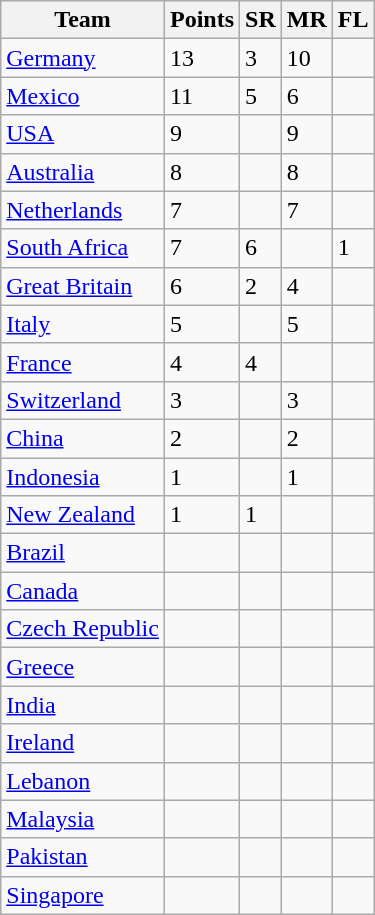<table class="wikitable">
<tr>
<th>Team</th>
<th>Points</th>
<th>SR</th>
<th>MR</th>
<th>FL</th>
</tr>
<tr>
<td> <a href='#'>Germany</a></td>
<td>13</td>
<td>3</td>
<td>10</td>
<td></td>
</tr>
<tr>
<td> <a href='#'>Mexico</a></td>
<td>11</td>
<td>5</td>
<td>6</td>
<td></td>
</tr>
<tr>
<td> <a href='#'>USA</a></td>
<td>9</td>
<td></td>
<td>9</td>
<td></td>
</tr>
<tr>
<td> <a href='#'>Australia</a></td>
<td>8</td>
<td></td>
<td>8</td>
<td></td>
</tr>
<tr>
<td> <a href='#'>Netherlands</a></td>
<td>7</td>
<td></td>
<td>7</td>
<td></td>
</tr>
<tr>
<td> <a href='#'>South Africa</a></td>
<td>7</td>
<td>6</td>
<td></td>
<td>1</td>
</tr>
<tr>
<td> <a href='#'>Great Britain</a></td>
<td>6</td>
<td>2</td>
<td>4</td>
<td></td>
</tr>
<tr>
<td> <a href='#'>Italy</a></td>
<td>5</td>
<td></td>
<td>5</td>
<td></td>
</tr>
<tr>
<td> <a href='#'>France</a></td>
<td>4</td>
<td>4</td>
<td></td>
<td></td>
</tr>
<tr>
<td> <a href='#'>Switzerland</a></td>
<td>3</td>
<td></td>
<td>3</td>
<td></td>
</tr>
<tr>
<td> <a href='#'>China</a></td>
<td>2</td>
<td></td>
<td>2</td>
<td></td>
</tr>
<tr>
<td> <a href='#'>Indonesia</a></td>
<td>1</td>
<td></td>
<td>1</td>
<td></td>
</tr>
<tr>
<td> <a href='#'>New Zealand</a></td>
<td>1</td>
<td>1</td>
<td></td>
<td></td>
</tr>
<tr>
<td> <a href='#'>Brazil</a></td>
<td></td>
<td></td>
<td></td>
<td></td>
</tr>
<tr>
<td> <a href='#'>Canada</a></td>
<td></td>
<td></td>
<td></td>
<td></td>
</tr>
<tr>
<td> <a href='#'>Czech Republic</a></td>
<td></td>
<td></td>
<td></td>
<td></td>
</tr>
<tr>
<td> <a href='#'>Greece</a></td>
<td></td>
<td></td>
<td></td>
<td></td>
</tr>
<tr>
<td> <a href='#'>India</a></td>
<td></td>
<td></td>
<td></td>
<td></td>
</tr>
<tr>
<td> <a href='#'>Ireland</a></td>
<td></td>
<td></td>
<td></td>
<td></td>
</tr>
<tr>
<td> <a href='#'>Lebanon</a></td>
<td></td>
<td></td>
<td></td>
<td></td>
</tr>
<tr>
<td> <a href='#'>Malaysia</a></td>
<td></td>
<td></td>
<td></td>
<td></td>
</tr>
<tr>
<td> <a href='#'>Pakistan</a></td>
<td></td>
<td></td>
<td></td>
<td></td>
</tr>
<tr>
<td> <a href='#'>Singapore</a></td>
<td></td>
<td></td>
<td></td>
<td></td>
</tr>
</table>
